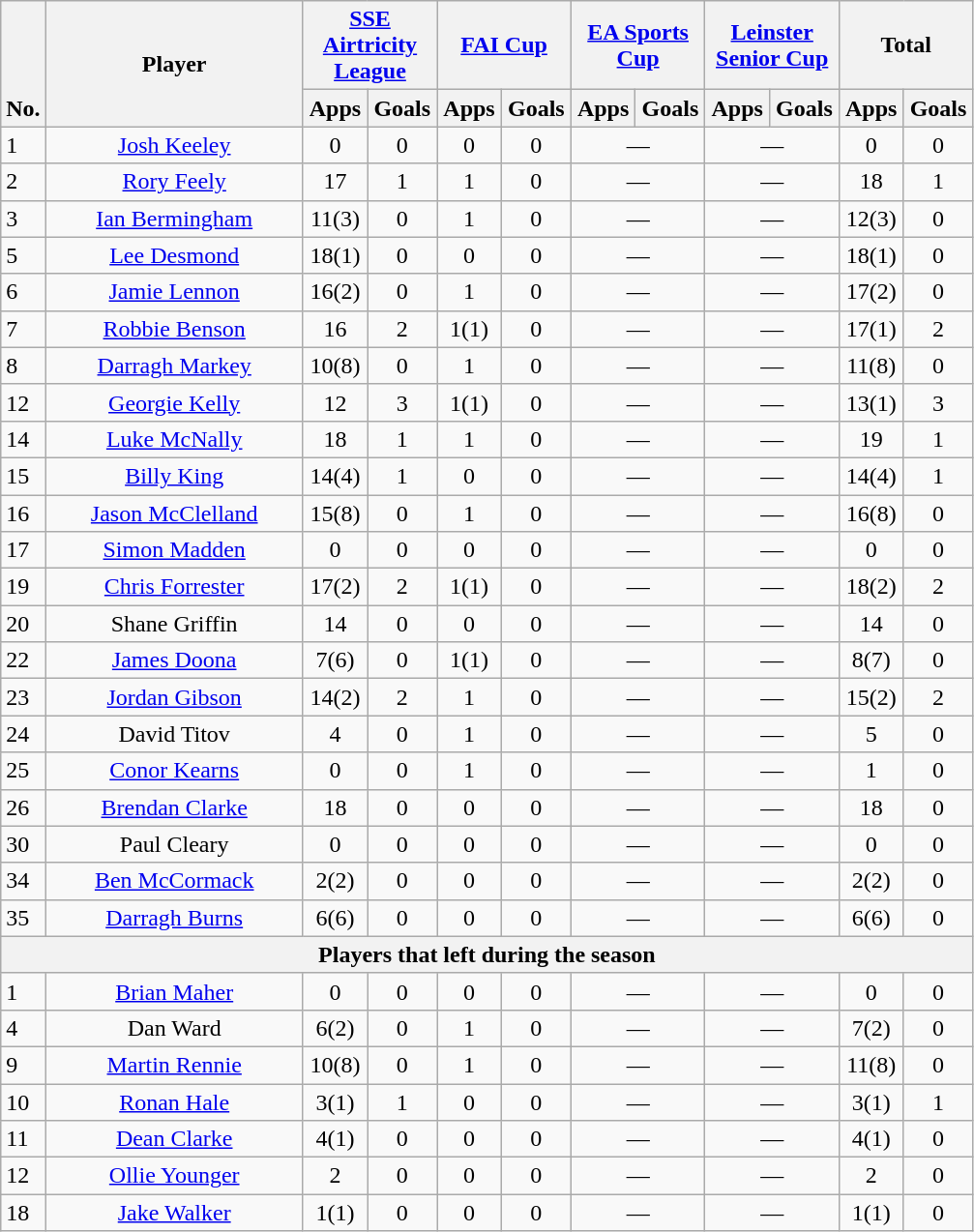<table class="wikitable" style="text-align:center">
<tr>
<th rowspan="2" style="vertical-align:bottom">No.</th>
<th rowspan="2" style="width:170px">Player</th>
<th colspan="2" style="width:85px"><a href='#'>SSE Airtricity League</a></th>
<th colspan="2" style="width:85px"><a href='#'>FAI Cup</a></th>
<th colspan="2" style="width:85px"><a href='#'>EA Sports Cup</a></th>
<th colspan="2" style="width:85px"><a href='#'>Leinster Senior Cup</a></th>
<th colspan="2" style="width:85px">Total</th>
</tr>
<tr>
<th>Apps</th>
<th>Goals</th>
<th>Apps</th>
<th>Goals</th>
<th>Apps</th>
<th>Goals</th>
<th>Apps</th>
<th>Goals</th>
<th>Apps</th>
<th>Goals</th>
</tr>
<tr>
<td align="left">1</td>
<td><a href='#'>Josh Keeley</a></td>
<td>0</td>
<td>0</td>
<td>0</td>
<td>0</td>
<td colspan="2">—</td>
<td colspan="2">—</td>
<td>0</td>
<td>0</td>
</tr>
<tr>
<td align="left">2</td>
<td><a href='#'>Rory Feely</a></td>
<td>17</td>
<td>1</td>
<td>1</td>
<td>0</td>
<td colspan="2">—</td>
<td colspan="2">—</td>
<td>18</td>
<td>1</td>
</tr>
<tr>
<td align="left">3</td>
<td><a href='#'>Ian Bermingham</a></td>
<td>11(3)</td>
<td>0</td>
<td>1</td>
<td>0</td>
<td colspan="2">—</td>
<td colspan="2">—</td>
<td>12(3)</td>
<td>0</td>
</tr>
<tr>
<td align="left">5</td>
<td><a href='#'>Lee Desmond</a></td>
<td>18(1)</td>
<td>0</td>
<td>0</td>
<td>0</td>
<td colspan="2">—</td>
<td colspan="2">—</td>
<td>18(1)</td>
<td>0</td>
</tr>
<tr>
<td align="left">6</td>
<td><a href='#'>Jamie Lennon</a></td>
<td>16(2)</td>
<td>0</td>
<td>1</td>
<td>0</td>
<td colspan="2">—</td>
<td colspan="2">—</td>
<td>17(2)</td>
<td>0</td>
</tr>
<tr>
<td align="left">7</td>
<td><a href='#'>Robbie Benson</a></td>
<td>16</td>
<td>2</td>
<td>1(1)</td>
<td>0</td>
<td colspan="2">—</td>
<td colspan="2">—</td>
<td>17(1)</td>
<td>2</td>
</tr>
<tr>
<td align="left">8</td>
<td><a href='#'>Darragh Markey</a></td>
<td>10(8)</td>
<td>0</td>
<td>1</td>
<td>0</td>
<td colspan="2">—</td>
<td colspan="2">—</td>
<td>11(8)</td>
<td>0</td>
</tr>
<tr>
<td align="left">12</td>
<td><a href='#'>Georgie Kelly</a></td>
<td>12</td>
<td>3</td>
<td>1(1)</td>
<td>0</td>
<td colspan="2">—</td>
<td colspan="2">—</td>
<td>13(1)</td>
<td>3</td>
</tr>
<tr>
<td align="left">14</td>
<td><a href='#'>Luke McNally</a></td>
<td>18</td>
<td>1</td>
<td>1</td>
<td>0</td>
<td colspan="2">—</td>
<td colspan="2">—</td>
<td>19</td>
<td>1</td>
</tr>
<tr>
<td align="left">15</td>
<td><a href='#'>Billy King</a></td>
<td>14(4)</td>
<td>1</td>
<td>0</td>
<td>0</td>
<td colspan="2">—</td>
<td colspan="2">—</td>
<td>14(4)</td>
<td>1</td>
</tr>
<tr>
<td align="left">16</td>
<td><a href='#'>Jason McClelland</a></td>
<td>15(8)</td>
<td>0</td>
<td>1</td>
<td>0</td>
<td colspan="2">—</td>
<td colspan="2">—</td>
<td>16(8)</td>
<td>0</td>
</tr>
<tr>
<td align="left">17</td>
<td><a href='#'>Simon Madden</a></td>
<td>0</td>
<td>0</td>
<td>0</td>
<td>0</td>
<td colspan="2">—</td>
<td colspan="2">—</td>
<td>0</td>
<td>0</td>
</tr>
<tr>
<td align="left">19</td>
<td><a href='#'>Chris Forrester</a></td>
<td>17(2)</td>
<td>2</td>
<td>1(1)</td>
<td>0</td>
<td colspan="2">—</td>
<td colspan="2">—</td>
<td>18(2)</td>
<td>2</td>
</tr>
<tr>
<td align="left">20</td>
<td>Shane Griffin</td>
<td>14</td>
<td>0</td>
<td>0</td>
<td>0</td>
<td colspan="2">—</td>
<td colspan="2">—</td>
<td>14</td>
<td>0</td>
</tr>
<tr>
<td align="left">22</td>
<td><a href='#'>James Doona</a></td>
<td>7(6)</td>
<td>0</td>
<td>1(1)</td>
<td>0</td>
<td colspan="2">—</td>
<td colspan="2">—</td>
<td>8(7)</td>
<td>0</td>
</tr>
<tr>
<td align="left">23</td>
<td><a href='#'>Jordan Gibson</a></td>
<td>14(2)</td>
<td>2</td>
<td>1</td>
<td>0</td>
<td colspan="2">—</td>
<td colspan="2">—</td>
<td>15(2)</td>
<td>2</td>
</tr>
<tr>
<td align="left">24</td>
<td>David Titov</td>
<td>4</td>
<td>0</td>
<td>1</td>
<td>0</td>
<td colspan="2">—</td>
<td colspan="2">—</td>
<td>5</td>
<td>0</td>
</tr>
<tr>
<td align="left">25</td>
<td><a href='#'>Conor Kearns</a></td>
<td>0</td>
<td>0</td>
<td>1</td>
<td>0</td>
<td colspan="2">—</td>
<td colspan="2">—</td>
<td>1</td>
<td>0</td>
</tr>
<tr>
<td align="left">26</td>
<td><a href='#'>Brendan Clarke</a></td>
<td>18</td>
<td>0</td>
<td>0</td>
<td>0</td>
<td colspan="2">—</td>
<td colspan="2">—</td>
<td>18</td>
<td>0</td>
</tr>
<tr>
<td align="left">30</td>
<td>Paul Cleary</td>
<td>0</td>
<td>0</td>
<td>0</td>
<td>0</td>
<td colspan="2">—</td>
<td colspan="2">—</td>
<td>0</td>
<td>0</td>
</tr>
<tr>
<td align="left">34</td>
<td><a href='#'>Ben McCormack</a></td>
<td>2(2)</td>
<td>0</td>
<td>0</td>
<td>0</td>
<td colspan="2">—</td>
<td colspan="2">—</td>
<td>2(2)</td>
<td>0</td>
</tr>
<tr>
<td align="left">35</td>
<td><a href='#'>Darragh Burns</a></td>
<td>6(6)</td>
<td>0</td>
<td>0</td>
<td>0</td>
<td colspan="2">—</td>
<td colspan="2">—</td>
<td>6(6)</td>
<td>0</td>
</tr>
<tr>
<th colspan="16">Players that left during the season</th>
</tr>
<tr>
<td align="left">1</td>
<td><a href='#'>Brian Maher</a></td>
<td>0</td>
<td>0</td>
<td>0</td>
<td>0</td>
<td colspan="2">—</td>
<td colspan="2">—</td>
<td>0</td>
<td>0</td>
</tr>
<tr>
<td align="left">4</td>
<td>Dan Ward</td>
<td>6(2)</td>
<td>0</td>
<td>1</td>
<td>0</td>
<td colspan="2">—</td>
<td colspan="2">—</td>
<td>7(2)</td>
<td>0</td>
</tr>
<tr>
<td align="left">9</td>
<td><a href='#'>Martin Rennie</a></td>
<td>10(8)</td>
<td>0</td>
<td>1</td>
<td>0</td>
<td colspan="2">—</td>
<td colspan="2">—</td>
<td>11(8)</td>
<td>0</td>
</tr>
<tr>
<td align="left">10</td>
<td><a href='#'>Ronan Hale</a></td>
<td>3(1)</td>
<td>1</td>
<td>0</td>
<td>0</td>
<td colspan="2">—</td>
<td colspan="2">—</td>
<td>3(1)</td>
<td>1</td>
</tr>
<tr>
<td align="left">11</td>
<td><a href='#'>Dean Clarke</a></td>
<td>4(1)</td>
<td>0</td>
<td>0</td>
<td>0</td>
<td colspan="2">—</td>
<td colspan="2">—</td>
<td>4(1)</td>
<td>0</td>
</tr>
<tr>
<td align="left">12</td>
<td><a href='#'>Ollie Younger</a></td>
<td>2</td>
<td>0</td>
<td>0</td>
<td>0</td>
<td colspan="2">—</td>
<td colspan="2">—</td>
<td>2</td>
<td>0</td>
</tr>
<tr>
<td align="left">18</td>
<td><a href='#'>Jake Walker</a></td>
<td>1(1)</td>
<td>0</td>
<td>0</td>
<td>0</td>
<td colspan="2">—</td>
<td colspan="2">—</td>
<td>1(1)</td>
<td>0</td>
</tr>
</table>
